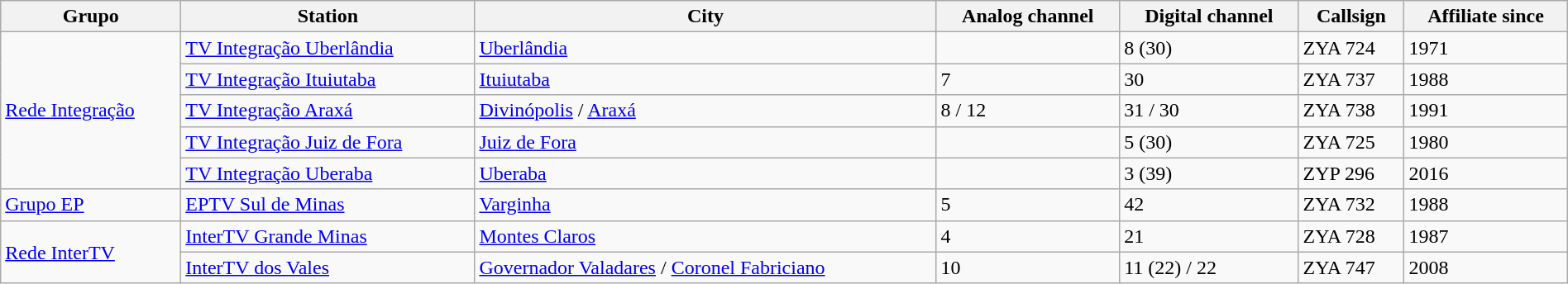<table class = "wikitable" style = "width: 100%">
<tr>
<th>Grupo</th>
<th>Station</th>
<th>City</th>
<th>Analog channel</th>
<th>Digital channel</th>
<th>Callsign</th>
<th>Affiliate since</th>
</tr>
<tr>
<td rowspan="5"><a href='#'>Rede Integração</a></td>
<td><a href='#'>TV Integração Uberlândia</a></td>
<td><a href='#'>Uberlândia</a></td>
<td></td>
<td>8 (30)</td>
<td>ZYA 724</td>
<td>1971</td>
</tr>
<tr>
<td><a href='#'>TV Integração Ituiutaba</a></td>
<td><a href='#'>Ituiutaba</a></td>
<td>7</td>
<td>30</td>
<td>ZYA 737</td>
<td>1988</td>
</tr>
<tr>
<td><a href='#'>TV Integração Araxá</a></td>
<td><a href='#'>Divinópolis</a> / <a href='#'>Araxá</a></td>
<td>8 / 12</td>
<td>31 / 30</td>
<td>ZYA 738</td>
<td>1991</td>
</tr>
<tr>
<td><a href='#'>TV Integração Juiz de Fora</a></td>
<td><a href='#'>Juiz de Fora</a></td>
<td></td>
<td>5 (30)</td>
<td>ZYA 725</td>
<td>1980</td>
</tr>
<tr>
<td><a href='#'>TV Integração Uberaba</a></td>
<td><a href='#'>Uberaba</a></td>
<td></td>
<td>3 (39)</td>
<td>ZYP 296</td>
<td>2016</td>
</tr>
<tr>
<td><a href='#'>Grupo EP</a></td>
<td><a href='#'>EPTV Sul de Minas</a></td>
<td><a href='#'>Varginha</a></td>
<td>5</td>
<td>42</td>
<td>ZYA 732</td>
<td>1988</td>
</tr>
<tr>
<td rowspan="2"><a href='#'>Rede InterTV</a></td>
<td><a href='#'>InterTV Grande Minas</a></td>
<td><a href='#'>Montes Claros</a></td>
<td>4</td>
<td>21</td>
<td>ZYA 728</td>
<td>1987</td>
</tr>
<tr>
<td><a href='#'>InterTV dos Vales</a></td>
<td><a href='#'>Governador Valadares</a> / <a href='#'>Coronel Fabriciano</a></td>
<td>10</td>
<td>11 (22) / 22</td>
<td>ZYA 747</td>
<td>2008</td>
</tr>
</table>
